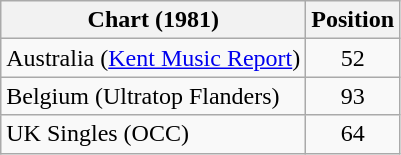<table class="wikitable sortable">
<tr>
<th>Chart (1981)</th>
<th>Position</th>
</tr>
<tr>
<td>Australia (<a href='#'>Kent Music Report</a>)</td>
<td style="text-align:center;">52</td>
</tr>
<tr>
<td>Belgium (Ultratop Flanders)</td>
<td style="text-align:center;">93</td>
</tr>
<tr>
<td>UK Singles (OCC)</td>
<td style="text-align:center;">64</td>
</tr>
</table>
